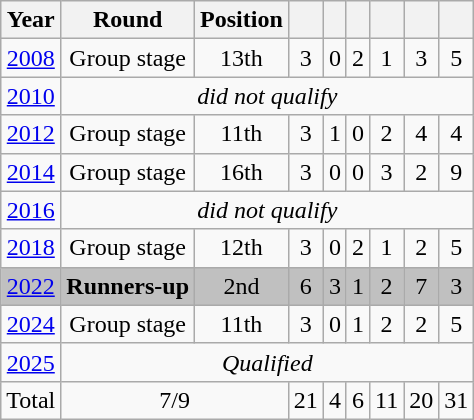<table class="wikitable" style="text-align: center;">
<tr>
<th>Year</th>
<th>Round</th>
<th>Position</th>
<th></th>
<th></th>
<th></th>
<th></th>
<th></th>
<th></th>
</tr>
<tr>
<td> <a href='#'>2008</a></td>
<td>Group stage</td>
<td>13th</td>
<td>3</td>
<td>0</td>
<td>2</td>
<td>1</td>
<td>3</td>
<td>5</td>
</tr>
<tr>
<td> <a href='#'>2010</a></td>
<td colspan=8><em>did not qualify</em></td>
</tr>
<tr>
<td> <a href='#'>2012</a></td>
<td>Group stage</td>
<td>11th</td>
<td>3</td>
<td>1</td>
<td>0</td>
<td>2</td>
<td>4</td>
<td>4</td>
</tr>
<tr>
<td> <a href='#'>2014</a></td>
<td>Group stage</td>
<td>16th</td>
<td>3</td>
<td>0</td>
<td>0</td>
<td>3</td>
<td>2</td>
<td>9</td>
</tr>
<tr>
<td> <a href='#'>2016</a></td>
<td colspan=8><em>did not qualify</em></td>
</tr>
<tr>
<td> <a href='#'>2018</a></td>
<td>Group stage</td>
<td>12th</td>
<td>3</td>
<td>0</td>
<td>2</td>
<td>1</td>
<td>2</td>
<td>5</td>
</tr>
<tr style="Background:silver;">
<td> <a href='#'>2022</a></td>
<td><strong>Runners-up</strong></td>
<td>2nd</td>
<td>6</td>
<td>3</td>
<td>1</td>
<td>2</td>
<td>7</td>
<td>3</td>
</tr>
<tr>
<td> <a href='#'>2024</a></td>
<td>Group stage</td>
<td>11th</td>
<td>3</td>
<td>0</td>
<td>1</td>
<td>2</td>
<td>2</td>
<td>5</td>
</tr>
<tr>
<td> <a href='#'>2025</a></td>
<td colspan=8><em>Qualified</em></td>
</tr>
<tr>
<td>Total</td>
<td colspan=2>7/9</td>
<td>21</td>
<td>4</td>
<td>6</td>
<td>11</td>
<td>20</td>
<td>31</td>
</tr>
</table>
